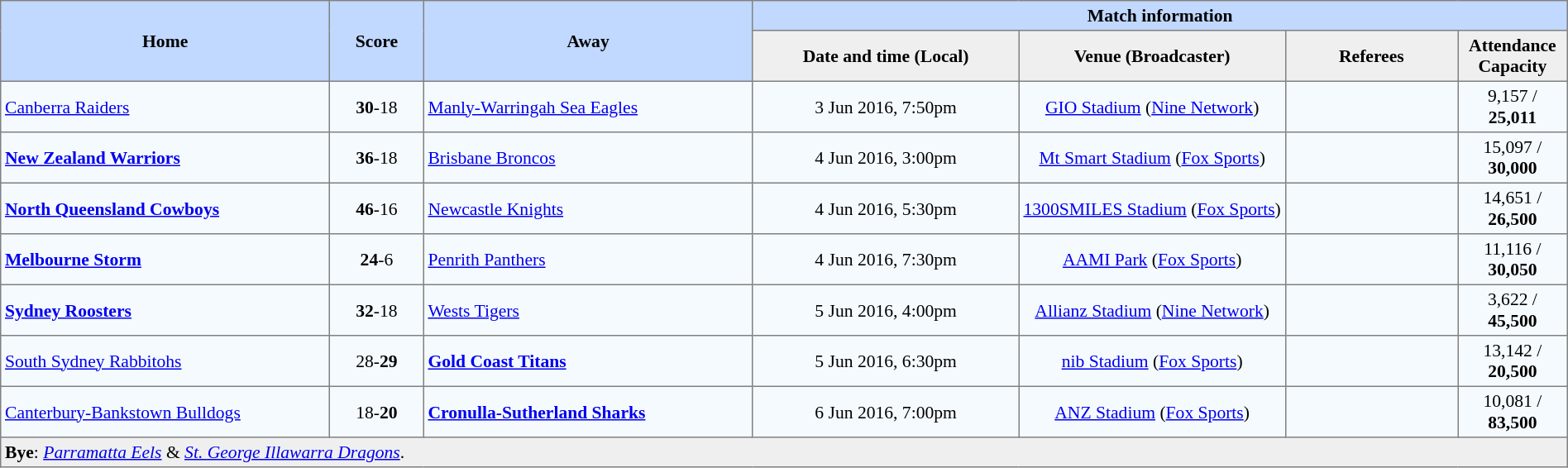<table border="1" cellpadding="3" cellspacing="0" style="border-collapse:collapse; font-size:90%; width:100%;">
<tr style="background:#c1d8ff;">
<th rowspan="2" style="width:21%;">Home</th>
<th rowspan="2" style="width:6%;">Score</th>
<th rowspan="2" style="width:21%;">Away</th>
<th colspan=6>Match information</th>
</tr>
<tr style="background:#efefef;">
<th width=17%>Date and time (Local)</th>
<th width="17%">Venue (Broadcaster)</th>
<th width=11%>Referees</th>
<th width=7%>Attendance <strong>Capacity</strong></th>
</tr>
<tr style="text-align:center; background:#f5faff;">
<td align="left"> <a href='#'>Canberra Raiders</a></td>
<td><strong>30</strong>-18</td>
<td align="left"> <a href='#'>Manly-Warringah Sea Eagles</a></td>
<td>3 Jun 2016, 7:50pm</td>
<td><a href='#'>GIO Stadium</a>  (<a href='#'>Nine Network</a>)</td>
<td></td>
<td>9,157 / <strong>25,011</strong></td>
</tr>
<tr style="text-align:center; background:#f5faff;">
<td align="left"><strong> <a href='#'>New Zealand Warriors</a></strong></td>
<td><strong>36</strong>-18</td>
<td align="left"> <a href='#'>Brisbane Broncos</a></td>
<td>4 Jun 2016, 3:00pm</td>
<td><a href='#'>Mt Smart Stadium</a>  (<a href='#'>Fox Sports</a>)</td>
<td></td>
<td>15,097 / <strong>30,000</strong></td>
</tr>
<tr style="text-align:center; background:#f5faff;">
<td align="left"> <strong><a href='#'>North Queensland Cowboys</a></strong></td>
<td><strong>46</strong>-16</td>
<td align="left"> <a href='#'>Newcastle Knights</a></td>
<td>4 Jun 2016, 5:30pm</td>
<td><a href='#'>1300SMILES Stadium</a>  (<a href='#'>Fox Sports</a>)</td>
<td></td>
<td>14,651 / <strong>26,500</strong></td>
</tr>
<tr style="text-align:center; background:#f5faff;">
<td align="left"><strong> <a href='#'>Melbourne Storm</a></strong></td>
<td><strong>24</strong>-6</td>
<td align="left"> <a href='#'>Penrith Panthers</a></td>
<td>4 Jun 2016, 7:30pm</td>
<td><a href='#'>AAMI Park</a>  (<a href='#'>Fox Sports</a>)</td>
<td></td>
<td>11,116 / <strong>30,050</strong></td>
</tr>
<tr style="text-align:center; background:#f5faff;">
<td align="left"><strong> <a href='#'>Sydney Roosters</a></strong></td>
<td><strong>32</strong>-18</td>
<td align="left"> <a href='#'>Wests Tigers</a></td>
<td>5 Jun 2016, 4:00pm</td>
<td><a href='#'>Allianz Stadium</a>  (<a href='#'>Nine Network</a>)</td>
<td></td>
<td>3,622 / <strong>45,500</strong></td>
</tr>
<tr style="text-align:center; background:#f5faff;">
<td align="left"> <a href='#'>South Sydney Rabbitohs</a></td>
<td>28-<strong>29</strong></td>
<td align="left"><strong> <a href='#'>Gold Coast Titans</a></strong></td>
<td>5 Jun 2016, 6:30pm</td>
<td><a href='#'>nib Stadium</a>  (<a href='#'>Fox Sports</a>)</td>
<td></td>
<td>13,142 / <strong>20,500</strong></td>
</tr>
<tr style="text-align:center; background:#f5faff;">
<td align="left"> <a href='#'>Canterbury-Bankstown Bulldogs</a></td>
<td>18-<strong>20</strong></td>
<td align="left"> <strong><a href='#'>Cronulla-Sutherland Sharks</a></strong></td>
<td>6 Jun 2016, 7:00pm</td>
<td><a href='#'>ANZ Stadium</a>  (<a href='#'>Fox Sports</a>)</td>
<td></td>
<td>10,081 / <strong>83,500</strong></td>
</tr>
<tr style="text-align:center; background:#efefef;">
<td colspan="7" align="left"><strong>Bye</strong>: <em><a href='#'>Parramatta Eels</a></em> & <em><a href='#'>St. George Illawarra Dragons</a></em>.</td>
</tr>
</table>
